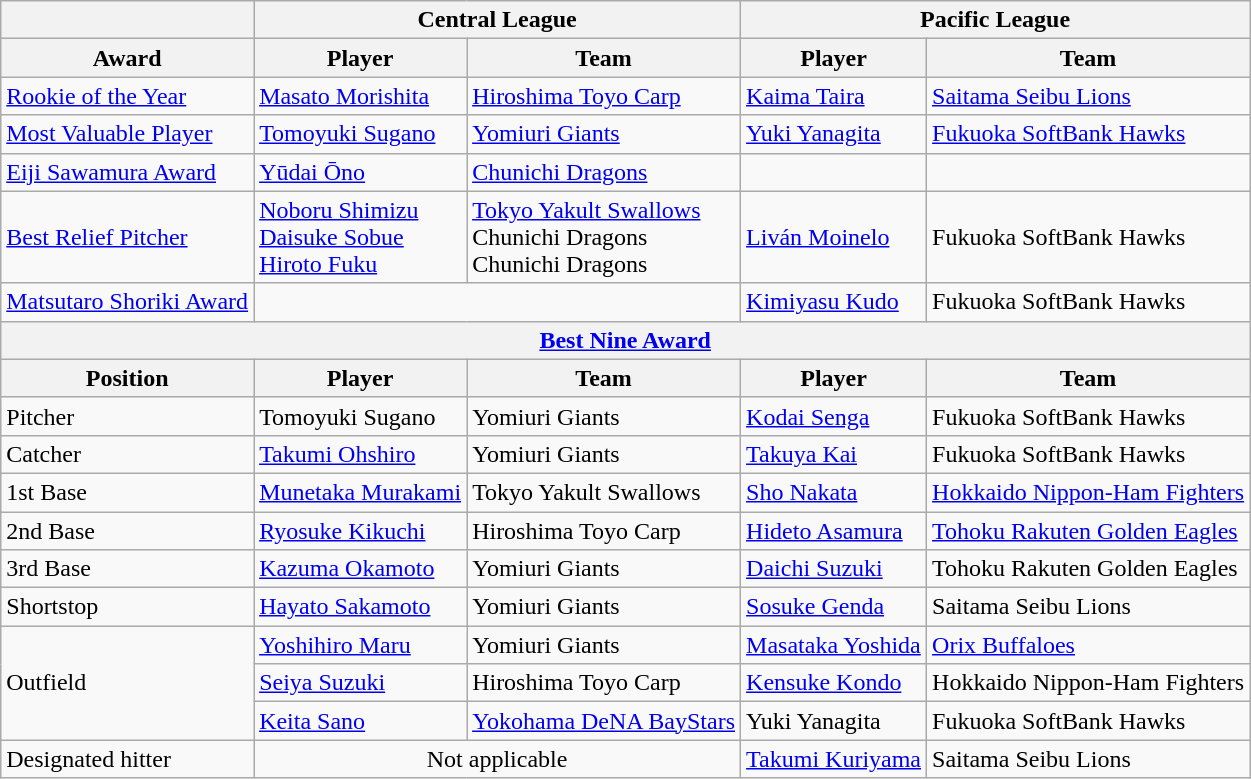<table class="wikitable">
<tr>
<th></th>
<th colspan="2">Central League</th>
<th colspan="2">Pacific League</th>
</tr>
<tr>
<th>Award</th>
<th>Player</th>
<th>Team</th>
<th>Player</th>
<th>Team</th>
</tr>
<tr>
<td scope="row"><a href='#'>Rookie of the Year</a></td>
<td><a href='#'>Masato Morishita</a></td>
<td><a href='#'>Hiroshima Toyo Carp</a></td>
<td><a href='#'>Kaima Taira</a></td>
<td><a href='#'>Saitama Seibu Lions</a></td>
</tr>
<tr>
<td scope="row"><a href='#'>Most Valuable Player</a></td>
<td><a href='#'>Tomoyuki Sugano</a></td>
<td><a href='#'>Yomiuri Giants</a></td>
<td><a href='#'>Yuki Yanagita</a></td>
<td><a href='#'>Fukuoka SoftBank Hawks</a></td>
</tr>
<tr>
<td scope="row"><a href='#'>Eiji Sawamura Award</a></td>
<td><a href='#'>Yūdai Ōno</a></td>
<td><a href='#'>Chunichi Dragons</a></td>
<td></td>
<td></td>
</tr>
<tr>
<td scope="row"><a href='#'>Best Relief Pitcher</a></td>
<td><a href='#'>Noboru Shimizu</a><br><a href='#'>Daisuke Sobue</a><br><a href='#'>Hiroto Fuku</a></td>
<td><a href='#'>Tokyo Yakult Swallows</a><br>Chunichi Dragons<br>Chunichi Dragons</td>
<td><a href='#'>Liván Moinelo</a></td>
<td>Fukuoka SoftBank Hawks</td>
</tr>
<tr>
<td scope="row"><a href='#'>Matsutaro Shoriki Award</a></td>
<td colspan="2"></td>
<td><a href='#'>Kimiyasu Kudo</a></td>
<td>Fukuoka SoftBank Hawks</td>
</tr>
<tr>
<th colspan="9"><a href='#'>Best Nine Award</a></th>
</tr>
<tr>
<th>Position</th>
<th>Player</th>
<th>Team</th>
<th>Player</th>
<th>Team</th>
</tr>
<tr>
<td scope="row">Pitcher</td>
<td>Tomoyuki Sugano</td>
<td>Yomiuri Giants</td>
<td><a href='#'>Kodai Senga</a></td>
<td>Fukuoka SoftBank Hawks</td>
</tr>
<tr>
<td scope="row">Catcher</td>
<td><a href='#'>Takumi Ohshiro</a></td>
<td>Yomiuri Giants</td>
<td><a href='#'>Takuya Kai</a></td>
<td>Fukuoka SoftBank Hawks</td>
</tr>
<tr>
<td scope="row">1st Base</td>
<td><a href='#'>Munetaka Murakami</a></td>
<td>Tokyo Yakult Swallows</td>
<td><a href='#'>Sho Nakata</a></td>
<td><a href='#'>Hokkaido Nippon-Ham Fighters</a></td>
</tr>
<tr>
<td scope="row">2nd Base</td>
<td><a href='#'>Ryosuke Kikuchi</a></td>
<td>Hiroshima Toyo Carp</td>
<td><a href='#'>Hideto Asamura</a></td>
<td><a href='#'>Tohoku Rakuten Golden Eagles</a></td>
</tr>
<tr>
<td scope="row">3rd Base</td>
<td><a href='#'>Kazuma Okamoto</a></td>
<td>Yomiuri Giants</td>
<td><a href='#'>Daichi Suzuki</a></td>
<td>Tohoku Rakuten Golden Eagles</td>
</tr>
<tr>
<td scope="row">Shortstop</td>
<td><a href='#'>Hayato Sakamoto</a></td>
<td>Yomiuri Giants</td>
<td><a href='#'>Sosuke Genda</a></td>
<td>Saitama Seibu Lions</td>
</tr>
<tr>
<td scope="row" rowspan="3">Outfield</td>
<td><a href='#'>Yoshihiro Maru</a></td>
<td>Yomiuri Giants</td>
<td><a href='#'>Masataka Yoshida</a></td>
<td><a href='#'>Orix Buffaloes</a></td>
</tr>
<tr>
<td><a href='#'>Seiya Suzuki</a></td>
<td>Hiroshima Toyo Carp</td>
<td><a href='#'>Kensuke Kondo</a></td>
<td>Hokkaido Nippon-Ham Fighters</td>
</tr>
<tr>
<td><a href='#'>Keita Sano</a></td>
<td><a href='#'>Yokohama DeNA BayStars</a></td>
<td>Yuki Yanagita</td>
<td>Fukuoka SoftBank Hawks</td>
</tr>
<tr>
<td scope="row">Designated hitter</td>
<td colspan="2" align=center>Not applicable</td>
<td><a href='#'>Takumi Kuriyama</a></td>
<td>Saitama Seibu Lions</td>
</tr>
</table>
